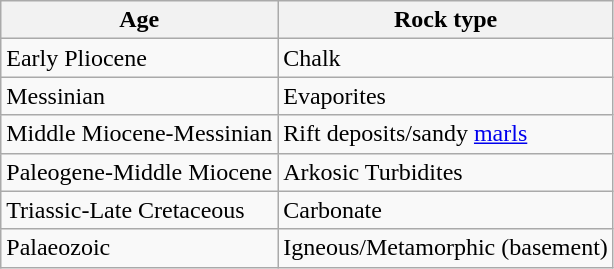<table class="wikitable">
<tr>
<th>Age</th>
<th>Rock type</th>
</tr>
<tr>
<td>Early Pliocene</td>
<td>Chalk</td>
</tr>
<tr>
<td>Messinian</td>
<td>Evaporites</td>
</tr>
<tr>
<td>Middle Miocene-Messinian</td>
<td>Rift deposits/sandy <a href='#'>marls</a></td>
</tr>
<tr>
<td>Paleogene-Middle Miocene</td>
<td>Arkosic Turbidites</td>
</tr>
<tr>
<td>Triassic-Late Cretaceous</td>
<td>Carbonate</td>
</tr>
<tr>
<td>Palaeozoic</td>
<td>Igneous/Metamorphic (basement)</td>
</tr>
</table>
